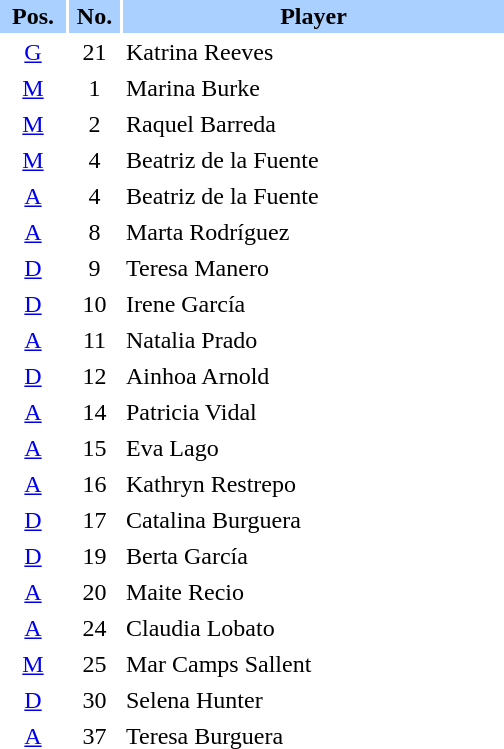<table border="0" cellspacing="2" cellpadding="2">
<tr bgcolor=AAD0FF>
<th width=40>Pos.</th>
<th width=30>No.</th>
<th width=250>Player</th>
</tr>
<tr>
<td style="text-align:center;"><a href='#'>G</a></td>
<td style="text-align:center;">21</td>
<td>Katrina Reeves</td>
</tr>
<tr>
<td style="text-align:center;"><a href='#'>M</a></td>
<td style="text-align:center;">1</td>
<td>Marina Burke</td>
</tr>
<tr>
<td style="text-align:center;"><a href='#'>M</a></td>
<td style="text-align:center;">2</td>
<td>Raquel Barreda</td>
</tr>
<tr>
<td style="text-align:center;"><a href='#'>M</a></td>
<td style="text-align:center;">4</td>
<td>Beatriz de la Fuente</td>
</tr>
<tr>
<td style="text-align:center;"><a href='#'>A</a></td>
<td style="text-align:center;">4</td>
<td>Beatriz de la Fuente</td>
</tr>
<tr>
<td style="text-align:center;"><a href='#'>A</a></td>
<td style="text-align:center;">8</td>
<td>Marta Rodríguez</td>
</tr>
<tr>
<td style="text-align:center;"><a href='#'>D</a></td>
<td style="text-align:center;">9</td>
<td>Teresa Manero</td>
</tr>
<tr>
<td style="text-align:center;"><a href='#'>D</a></td>
<td style="text-align:center;">10</td>
<td>Irene García</td>
</tr>
<tr>
<td style="text-align:center;"><a href='#'>A</a></td>
<td style="text-align:center;">11</td>
<td>Natalia Prado</td>
</tr>
<tr>
<td style="text-align:center;"><a href='#'>D</a></td>
<td style="text-align:center;">12</td>
<td>Ainhoa Arnold</td>
</tr>
<tr>
<td style="text-align:center;"><a href='#'>A</a></td>
<td style="text-align:center;">14</td>
<td>Patricia Vidal</td>
</tr>
<tr>
<td style="text-align:center;"><a href='#'>A</a></td>
<td style="text-align:center;">15</td>
<td>Eva Lago</td>
</tr>
<tr>
<td style="text-align:center;"><a href='#'>A</a></td>
<td style="text-align:center;">16</td>
<td>Kathryn Restrepo</td>
</tr>
<tr>
<td style="text-align:center;"><a href='#'>D</a></td>
<td style="text-align:center;">17</td>
<td>Catalina Burguera</td>
</tr>
<tr>
<td style="text-align:center;"><a href='#'>D</a></td>
<td style="text-align:center;">19</td>
<td>Berta García</td>
</tr>
<tr>
<td style="text-align:center;"><a href='#'>A</a></td>
<td style="text-align:center;">20</td>
<td>Maite Recio</td>
</tr>
<tr>
<td style="text-align:center;"><a href='#'>A</a></td>
<td style="text-align:center;">24</td>
<td>Claudia Lobato</td>
</tr>
<tr>
<td style="text-align:center;"><a href='#'>M</a></td>
<td style="text-align:center;">25</td>
<td>Mar Camps Sallent</td>
</tr>
<tr>
<td style="text-align:center;"><a href='#'>D</a></td>
<td style="text-align:center;">30</td>
<td>Selena Hunter</td>
</tr>
<tr>
<td style="text-align:center;"><a href='#'>A</a></td>
<td style="text-align:center;">37</td>
<td>Teresa Burguera</td>
</tr>
<tr>
</tr>
</table>
